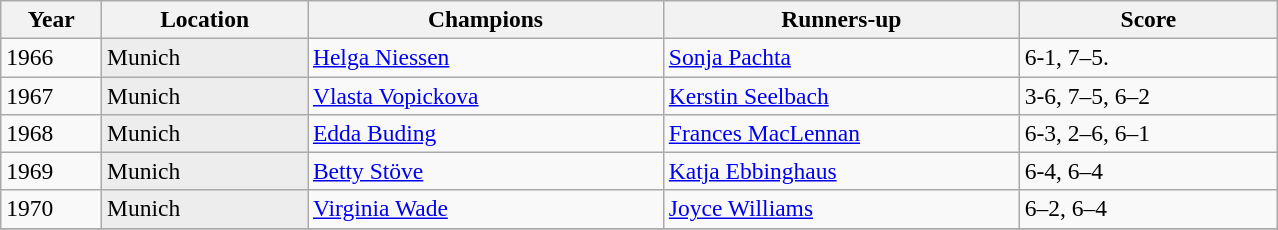<table class="wikitable" style="font-size:98%;">
<tr>
<th style="width:60px;">Year</th>
<th style="width:130px;">Location</th>
<th style="width:230px;">Champions</th>
<th style="width:230px;">Runners-up</th>
<th style="width:165px;">Score</th>
</tr>
<tr>
<td>1966</td>
<td style="background:#ededed">Munich</td>
<td> <a href='#'>Helga Niessen</a></td>
<td> <a href='#'>Sonja Pachta</a></td>
<td>6-1, 7–5.</td>
</tr>
<tr>
<td>1967</td>
<td style="background:#ededed">Munich</td>
<td>  <a href='#'>Vlasta Vopickova</a></td>
<td> <a href='#'>Kerstin Seelbach</a></td>
<td>3-6, 7–5, 6–2</td>
</tr>
<tr>
<td>1968</td>
<td style="background:#ededed">Munich</td>
<td>	<a href='#'>Edda Buding</a></td>
<td> <a href='#'>Frances MacLennan</a></td>
<td>6-3, 2–6, 6–1</td>
</tr>
<tr>
<td>1969</td>
<td style="background:#ededed">Munich</td>
<td> <a href='#'>Betty Stöve</a></td>
<td> <a href='#'>Katja Ebbinghaus</a></td>
<td>6-4, 6–4</td>
</tr>
<tr>
<td>1970</td>
<td style="background:#ededed">Munich</td>
<td> <a href='#'>Virginia Wade</a></td>
<td> <a href='#'>Joyce Williams</a></td>
<td>6–2, 6–4</td>
</tr>
<tr>
</tr>
</table>
